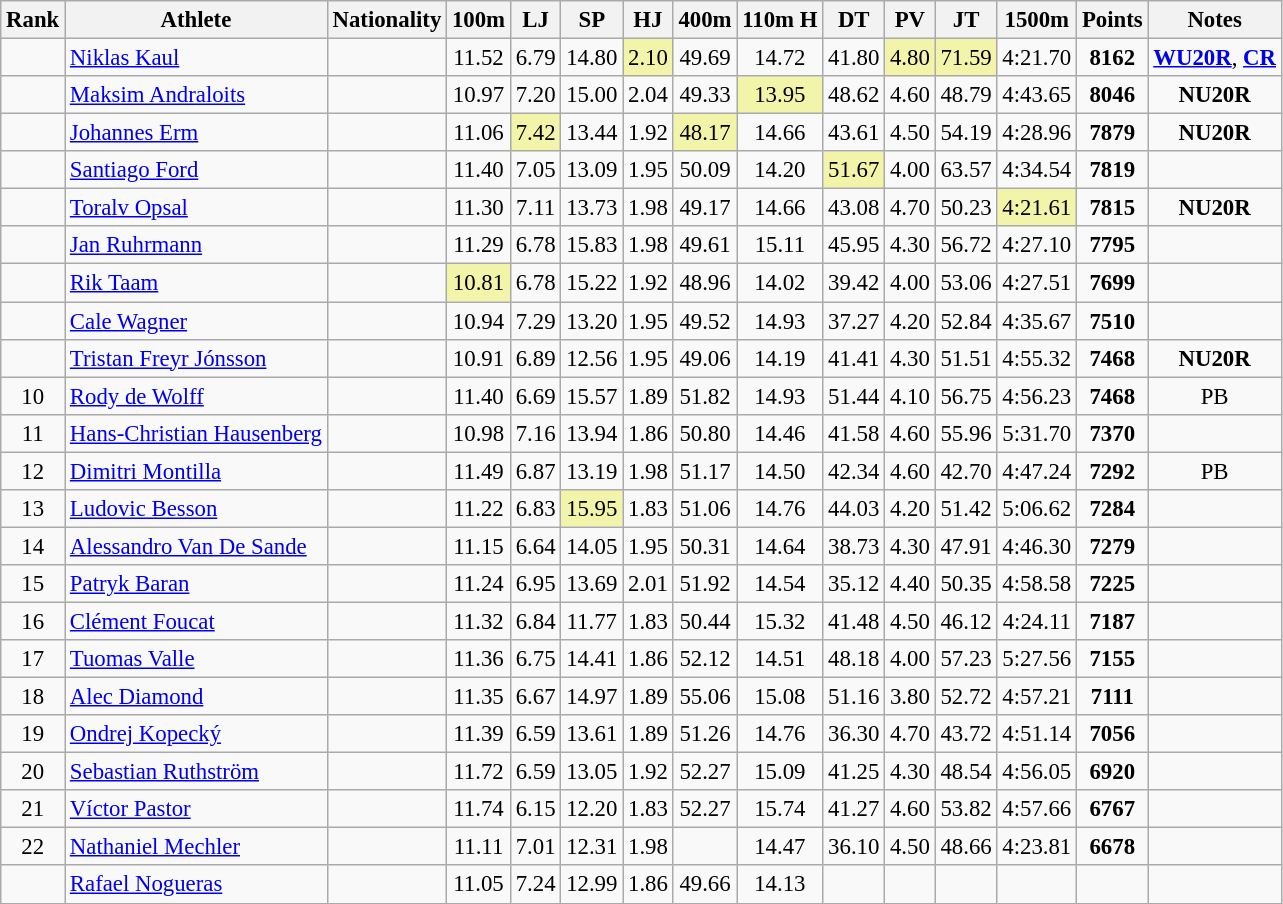<table class="wikitable sortable" style=" text-align:center; font-size:95%;">
<tr>
<th>Rank</th>
<th>Athlete</th>
<th>Nationality</th>
<th>100m</th>
<th>LJ</th>
<th>SP</th>
<th>HJ</th>
<th>400m</th>
<th>110m H</th>
<th>DT</th>
<th>PV</th>
<th>JT</th>
<th>1500m</th>
<th>Points</th>
<th>Notes</th>
</tr>
<tr>
<td></td>
<td align=left><a href='#'>Niklas Kaul</a></td>
<td align=left></td>
<td>11.52</td>
<td>6.79</td>
<td>14.80</td>
<td bgcolor=#F2F5A9>2.10</td>
<td>49.69</td>
<td>14.72</td>
<td>41.80</td>
<td bgcolor=#F2F5A9>4.80</td>
<td bgcolor=#F2F5A9>71.59</td>
<td>4:21.70</td>
<td><strong>8162</strong></td>
<td><strong><a href='#'>WU20R</a></strong>, <strong><a href='#'>CR</a></strong></td>
</tr>
<tr>
<td></td>
<td align=left><a href='#'>Maksim Andraloits</a></td>
<td align=left></td>
<td>10.97</td>
<td>7.20</td>
<td>15.00</td>
<td>2.04</td>
<td>49.33</td>
<td bgcolor=#F2F5A9>13.95</td>
<td>48.62</td>
<td>4.60</td>
<td>48.79</td>
<td>4:43.65</td>
<td><strong>8046</strong></td>
<td><strong>NU20R</strong></td>
</tr>
<tr>
<td></td>
<td align=left><a href='#'>Johannes Erm</a></td>
<td align=left></td>
<td>11.06</td>
<td bgcolor=#F2F5A9>7.42</td>
<td>13.44</td>
<td>1.92</td>
<td bgcolor=#F2F5A9>48.17</td>
<td>14.66</td>
<td>43.61</td>
<td>4.50</td>
<td>54.19</td>
<td>4:28.96</td>
<td><strong>7879</strong></td>
<td><strong>NU20R</strong></td>
</tr>
<tr>
<td></td>
<td align=left><a href='#'>Santiago Ford</a></td>
<td align=left></td>
<td>11.40</td>
<td>7.05</td>
<td>13.09</td>
<td>1.95</td>
<td>50.09</td>
<td>14.20</td>
<td bgcolor=#F2F5A9>51.67</td>
<td>4.00</td>
<td>63.57</td>
<td>4:34.54</td>
<td><strong>7819</strong></td>
<td></td>
</tr>
<tr>
<td></td>
<td align=left><a href='#'>Toralv Opsal</a></td>
<td align=left></td>
<td>11.30</td>
<td>7.11</td>
<td>13.73</td>
<td>1.98</td>
<td>49.17</td>
<td>14.66</td>
<td>43.08</td>
<td>4.70</td>
<td>50.23</td>
<td bgcolor=#F2F5A9>4:21.61</td>
<td><strong>7815</strong></td>
<td><strong>NU20R</strong></td>
</tr>
<tr>
<td></td>
<td align=left><a href='#'>Jan Ruhrmann</a></td>
<td align=left></td>
<td>11.29</td>
<td>6.78</td>
<td>15.83</td>
<td>1.98</td>
<td>49.61</td>
<td>15.11</td>
<td>45.95</td>
<td>4.30</td>
<td>56.72</td>
<td>4:27.10</td>
<td><strong>7795</strong></td>
<td></td>
</tr>
<tr>
<td></td>
<td align=left><a href='#'>Rik Taam</a></td>
<td align=left></td>
<td bgcolor=#F2F5A9>10.81</td>
<td>6.78</td>
<td>15.22</td>
<td>1.92</td>
<td>48.96</td>
<td>14.02</td>
<td>39.42</td>
<td>4.00</td>
<td>53.06</td>
<td>4:27.51</td>
<td><strong>7699</strong></td>
<td></td>
</tr>
<tr>
<td></td>
<td align=left><a href='#'>Cale Wagner</a></td>
<td align=left></td>
<td>10.94</td>
<td>7.29</td>
<td>13.20</td>
<td>1.95</td>
<td>49.52</td>
<td>14.93</td>
<td>37.27</td>
<td>4.20</td>
<td>52.84</td>
<td>4:35.67</td>
<td><strong>7510</strong></td>
<td></td>
</tr>
<tr>
<td></td>
<td align=left><a href='#'>Tristan Freyr Jónsson</a></td>
<td align=left></td>
<td>10.91</td>
<td>6.89</td>
<td>12.56</td>
<td>1.95</td>
<td>49.06</td>
<td>14.19</td>
<td>41.41</td>
<td>4.30</td>
<td>51.51</td>
<td>4:55.32</td>
<td><strong>7468</strong></td>
<td><strong>NU20R</strong></td>
</tr>
<tr>
<td>10</td>
<td align=left><a href='#'>Rody de Wolff</a></td>
<td align=left></td>
<td>11.40</td>
<td>6.69</td>
<td>15.57</td>
<td>1.89</td>
<td>51.82</td>
<td>14.93</td>
<td>51.44</td>
<td>4.10</td>
<td>56.75</td>
<td>4:56.23</td>
<td><strong>7468</strong></td>
<td>PB</td>
</tr>
<tr>
<td>11</td>
<td align=left><a href='#'>Hans-Christian Hausenberg</a></td>
<td align=left></td>
<td>10.98</td>
<td>7.16</td>
<td>13.94</td>
<td>1.86</td>
<td>50.80</td>
<td>14.46</td>
<td>41.58</td>
<td>4.60</td>
<td>55.96</td>
<td>5:31.70</td>
<td><strong>7370</strong></td>
<td></td>
</tr>
<tr>
<td>12</td>
<td align=left><a href='#'>Dimitri Montilla</a></td>
<td align=left></td>
<td>11.49</td>
<td>6.87</td>
<td>13.19</td>
<td>1.98</td>
<td>51.17</td>
<td>14.50</td>
<td>42.34</td>
<td>4.60</td>
<td>42.70</td>
<td>4:47.24</td>
<td><strong>7292</strong></td>
<td>PB</td>
</tr>
<tr>
<td>13</td>
<td align=left><a href='#'>Ludovic Besson</a></td>
<td align=left></td>
<td>11.22</td>
<td>6.83</td>
<td bgcolor=#F2F5A9>15.95</td>
<td>1.83</td>
<td>51.06</td>
<td>14.76</td>
<td>44.03</td>
<td>4.20</td>
<td>51.42</td>
<td>5:06.62</td>
<td><strong>7284</strong></td>
<td></td>
</tr>
<tr>
<td>14</td>
<td align=left><a href='#'>Alessandro Van De Sande</a></td>
<td align=left></td>
<td>11.15</td>
<td>6.64</td>
<td>14.05</td>
<td>1.95</td>
<td>50.31</td>
<td>14.64</td>
<td>38.73</td>
<td>4.30</td>
<td>47.91</td>
<td>4:46.30</td>
<td><strong>7279</strong></td>
<td></td>
</tr>
<tr>
<td>15</td>
<td align=left><a href='#'>Patryk Baran</a></td>
<td align=left></td>
<td>11.24</td>
<td>6.95</td>
<td>13.69</td>
<td>2.01</td>
<td>51.92</td>
<td>14.54</td>
<td>35.12</td>
<td>4.40</td>
<td>50.35</td>
<td>4:58.58</td>
<td><strong>7225</strong></td>
<td></td>
</tr>
<tr>
<td>16</td>
<td align=left><a href='#'>Clément Foucat</a></td>
<td align=left></td>
<td>11.32</td>
<td>6.84</td>
<td>11.77</td>
<td>1.83</td>
<td>50.44</td>
<td>15.32</td>
<td>41.48</td>
<td>4.50</td>
<td>46.12</td>
<td>4:24.11</td>
<td><strong>7187</strong></td>
<td></td>
</tr>
<tr>
<td>17</td>
<td align=left><a href='#'>Tuomas Valle</a></td>
<td align=left></td>
<td>11.36</td>
<td>6.75</td>
<td>14.41</td>
<td>1.86</td>
<td>52.12</td>
<td>14.51</td>
<td>48.18</td>
<td>4.00</td>
<td>57.23</td>
<td>5:27.56</td>
<td><strong>7155</strong></td>
<td></td>
</tr>
<tr>
<td>18</td>
<td align=left><a href='#'>Alec Diamond</a></td>
<td align=left></td>
<td>11.35</td>
<td>6.67</td>
<td>14.97</td>
<td>1.89</td>
<td>55.06</td>
<td>15.08</td>
<td>51.16</td>
<td>3.80</td>
<td>52.72</td>
<td>4:57.21</td>
<td><strong>7111</strong></td>
<td></td>
</tr>
<tr>
<td>19</td>
<td align=left><a href='#'>Ondrej Kopecký</a></td>
<td align=left></td>
<td>11.39</td>
<td>6.59</td>
<td>13.61</td>
<td>1.89</td>
<td>51.26</td>
<td>14.76</td>
<td>36.30</td>
<td>4.70</td>
<td>43.72</td>
<td>4:51.14</td>
<td><strong>7056</strong></td>
<td></td>
</tr>
<tr>
<td>20</td>
<td align=left><a href='#'>Sebastian Ruthström</a></td>
<td align=left></td>
<td>11.72</td>
<td>6.59</td>
<td>13.05</td>
<td>1.92</td>
<td>52.27</td>
<td>15.09</td>
<td>41.25</td>
<td>4.30</td>
<td>48.54</td>
<td>4:56.05</td>
<td><strong>6920</strong></td>
<td></td>
</tr>
<tr>
<td>21</td>
<td align=left><a href='#'>Víctor Pastor</a></td>
<td align=left></td>
<td>11.74</td>
<td>6.15</td>
<td>12.20</td>
<td>1.83</td>
<td>52.27</td>
<td>15.74</td>
<td>41.27</td>
<td>4.60</td>
<td>53.82</td>
<td>4:57.66</td>
<td><strong>6767</strong></td>
<td></td>
</tr>
<tr>
<td>22</td>
<td align=left><a href='#'>Nathaniel Mechler</a></td>
<td align=left></td>
<td>11.11</td>
<td>7.01</td>
<td>12.31</td>
<td>1.98</td>
<td></td>
<td>14.47</td>
<td>36.10</td>
<td>4.50</td>
<td>48.66</td>
<td>4:23.81</td>
<td><strong>6678</strong></td>
<td></td>
</tr>
<tr>
<td></td>
<td align=left><a href='#'>Rafael Nogueras</a></td>
<td align=left></td>
<td>11.05</td>
<td>7.24</td>
<td>12.99</td>
<td>1.86</td>
<td>49.66</td>
<td>14.13</td>
<td></td>
<td></td>
<td></td>
<td></td>
<td><strong></strong></td>
<td></td>
</tr>
</table>
